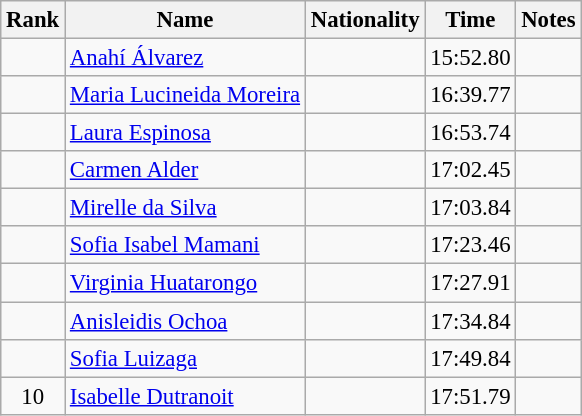<table class="wikitable sortable" style="text-align:center;font-size:95%">
<tr>
<th>Rank</th>
<th>Name</th>
<th>Nationality</th>
<th>Time</th>
<th>Notes</th>
</tr>
<tr>
<td></td>
<td align=left><a href='#'>Anahí Álvarez</a></td>
<td align=left></td>
<td>15:52.80</td>
<td></td>
</tr>
<tr>
<td></td>
<td align=left><a href='#'>Maria Lucineida Moreira</a></td>
<td align=left></td>
<td>16:39.77</td>
<td></td>
</tr>
<tr>
<td></td>
<td align=left><a href='#'>Laura Espinosa</a></td>
<td align=left></td>
<td>16:53.74</td>
<td></td>
</tr>
<tr>
<td></td>
<td align=left><a href='#'>Carmen Alder</a></td>
<td align=left></td>
<td>17:02.45</td>
<td></td>
</tr>
<tr>
<td></td>
<td align=left><a href='#'>Mirelle da Silva</a></td>
<td align=left></td>
<td>17:03.84</td>
<td></td>
</tr>
<tr>
<td></td>
<td align=left><a href='#'>Sofia Isabel Mamani</a></td>
<td align=left></td>
<td>17:23.46</td>
<td></td>
</tr>
<tr>
<td></td>
<td align=left><a href='#'>Virginia Huatarongo</a></td>
<td align=left></td>
<td>17:27.91</td>
<td></td>
</tr>
<tr>
<td></td>
<td align=left><a href='#'>Anisleidis Ochoa</a></td>
<td align=left></td>
<td>17:34.84</td>
<td></td>
</tr>
<tr>
<td></td>
<td align=left><a href='#'>Sofia Luizaga</a></td>
<td align=left></td>
<td>17:49.84</td>
<td></td>
</tr>
<tr>
<td>10</td>
<td align=left><a href='#'>Isabelle Dutranoit</a></td>
<td align=left></td>
<td>17:51.79</td>
<td></td>
</tr>
</table>
